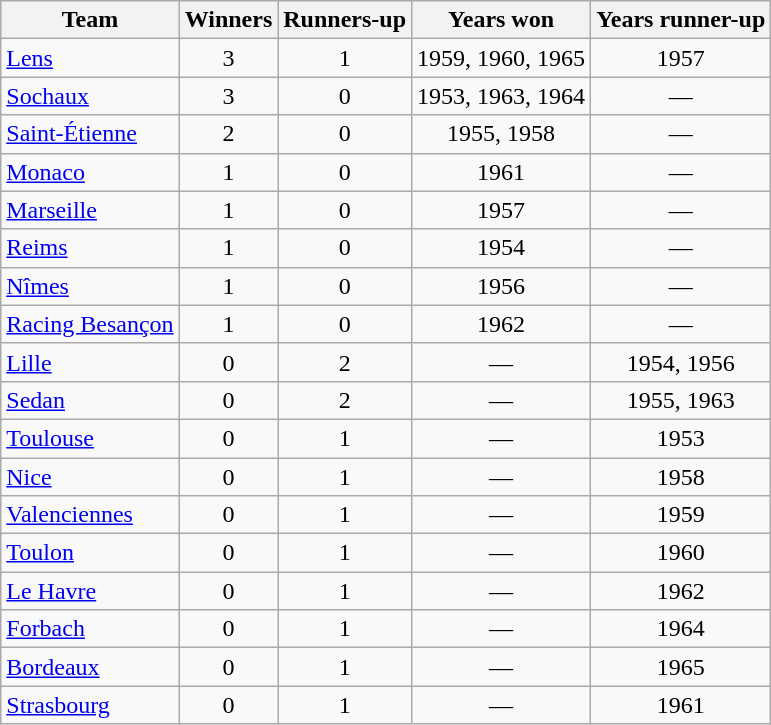<table class="wikitable sortable" border="1">
<tr>
<th>Team</th>
<th>Winners</th>
<th>Runners-up</th>
<th class="unsortable">Years won</th>
<th class="unsortable">Years runner-up</th>
</tr>
<tr>
<td><a href='#'>Lens</a></td>
<td align=center>3</td>
<td align=center>1</td>
<td align=center>1959, 1960, 1965</td>
<td align=center>1957</td>
</tr>
<tr>
<td><a href='#'>Sochaux</a></td>
<td align=center>3</td>
<td align=center>0</td>
<td align=center>1953, 1963, 1964</td>
<td align=center>—</td>
</tr>
<tr>
<td><a href='#'>Saint-Étienne</a></td>
<td align=center>2</td>
<td align=center>0</td>
<td align=center>1955, 1958</td>
<td align=center>—</td>
</tr>
<tr>
<td><a href='#'>Monaco</a></td>
<td align=center>1</td>
<td align=center>0</td>
<td align=center>1961</td>
<td align=center>—</td>
</tr>
<tr>
<td><a href='#'>Marseille</a></td>
<td align=center>1</td>
<td align=center>0</td>
<td align=center>1957</td>
<td align=center>—</td>
</tr>
<tr>
<td><a href='#'>Reims</a></td>
<td align=center>1</td>
<td align=center>0</td>
<td align=center>1954</td>
<td align=center>—</td>
</tr>
<tr>
<td><a href='#'>Nîmes</a></td>
<td align=center>1</td>
<td align=center>0</td>
<td align=center>1956</td>
<td align=center>—</td>
</tr>
<tr>
<td><a href='#'>Racing Besançon</a></td>
<td align=center>1</td>
<td align=center>0</td>
<td align=center>1962</td>
<td align=center>—</td>
</tr>
<tr>
<td><a href='#'>Lille</a></td>
<td align=center>0</td>
<td align=center>2</td>
<td align=center>—</td>
<td align=center>1954, 1956</td>
</tr>
<tr>
<td><a href='#'>Sedan</a></td>
<td align=center>0</td>
<td align=center>2</td>
<td align=center>—</td>
<td align=center>1955, 1963</td>
</tr>
<tr>
<td><a href='#'>Toulouse</a></td>
<td align=center>0</td>
<td align=center>1</td>
<td align=center>—</td>
<td align=center>1953</td>
</tr>
<tr>
<td><a href='#'>Nice</a></td>
<td align=center>0</td>
<td align=center>1</td>
<td align=center>—</td>
<td align=center>1958</td>
</tr>
<tr>
<td><a href='#'>Valenciennes</a></td>
<td align=center>0</td>
<td align=center>1</td>
<td align=center>—</td>
<td align=center>1959</td>
</tr>
<tr>
<td><a href='#'>Toulon</a></td>
<td align=center>0</td>
<td align=center>1</td>
<td align=center>—</td>
<td align=center>1960</td>
</tr>
<tr>
<td><a href='#'>Le Havre</a></td>
<td align=center>0</td>
<td align=center>1</td>
<td align=center>—</td>
<td align=center>1962</td>
</tr>
<tr>
<td><a href='#'>Forbach</a></td>
<td align=center>0</td>
<td align=center>1</td>
<td align=center>—</td>
<td align=center>1964</td>
</tr>
<tr>
<td><a href='#'>Bordeaux</a></td>
<td align=center>0</td>
<td align=center>1</td>
<td align=center>—</td>
<td align=center>1965</td>
</tr>
<tr>
<td><a href='#'>Strasbourg</a></td>
<td align=center>0</td>
<td align=center>1</td>
<td align=center>—</td>
<td align=center>1961</td>
</tr>
</table>
